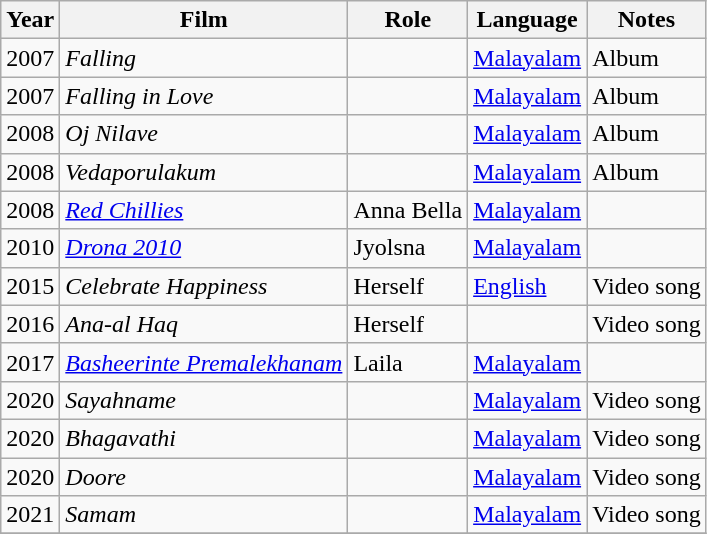<table class="wikitable">
<tr style="text-align:center;">
<th>Year</th>
<th>Film</th>
<th>Role</th>
<th>Language</th>
<th>Notes</th>
</tr>
<tr>
<td>2007</td>
<td><em>Falling</em></td>
<td></td>
<td><a href='#'>Malayalam</a></td>
<td>Album</td>
</tr>
<tr>
<td>2007</td>
<td><em>Falling in Love</em></td>
<td></td>
<td><a href='#'>Malayalam</a></td>
<td>Album</td>
</tr>
<tr>
<td>2008</td>
<td><em>Oj Nilave</em></td>
<td></td>
<td><a href='#'>Malayalam</a></td>
<td>Album</td>
</tr>
<tr>
<td>2008</td>
<td><em>Vedaporulakum </em></td>
<td></td>
<td><a href='#'>Malayalam</a></td>
<td>Album</td>
</tr>
<tr>
<td>2008</td>
<td><em><a href='#'>Red Chillies</a></em></td>
<td>Anna Bella</td>
<td><a href='#'>Malayalam</a></td>
<td></td>
</tr>
<tr>
<td>2010</td>
<td><em><a href='#'>Drona 2010</a></em></td>
<td>Jyolsna</td>
<td><a href='#'>Malayalam</a></td>
<td></td>
</tr>
<tr>
<td>2015</td>
<td><em>Celebrate Happiness</em></td>
<td>Herself</td>
<td><a href='#'>English</a></td>
<td>Video song</td>
</tr>
<tr>
<td>2016</td>
<td><em>Ana-al Haq</em></td>
<td>Herself</td>
<td></td>
<td>Video song</td>
</tr>
<tr>
<td>2017</td>
<td><em><a href='#'>Basheerinte Premalekhanam</a></em></td>
<td>Laila</td>
<td><a href='#'>Malayalam</a></td>
<td></td>
</tr>
<tr>
<td>2020</td>
<td><em>Sayahname</em></td>
<td></td>
<td><a href='#'>Malayalam</a></td>
<td>Video song</td>
</tr>
<tr>
<td>2020</td>
<td><em>Bhagavathi</em></td>
<td></td>
<td><a href='#'>Malayalam</a></td>
<td>Video song</td>
</tr>
<tr>
<td>2020</td>
<td><em>Doore</em></td>
<td></td>
<td><a href='#'>Malayalam</a></td>
<td>Video song</td>
</tr>
<tr>
<td>2021</td>
<td><em>Samam</em></td>
<td></td>
<td><a href='#'>Malayalam</a></td>
<td>Video song</td>
</tr>
<tr>
</tr>
</table>
